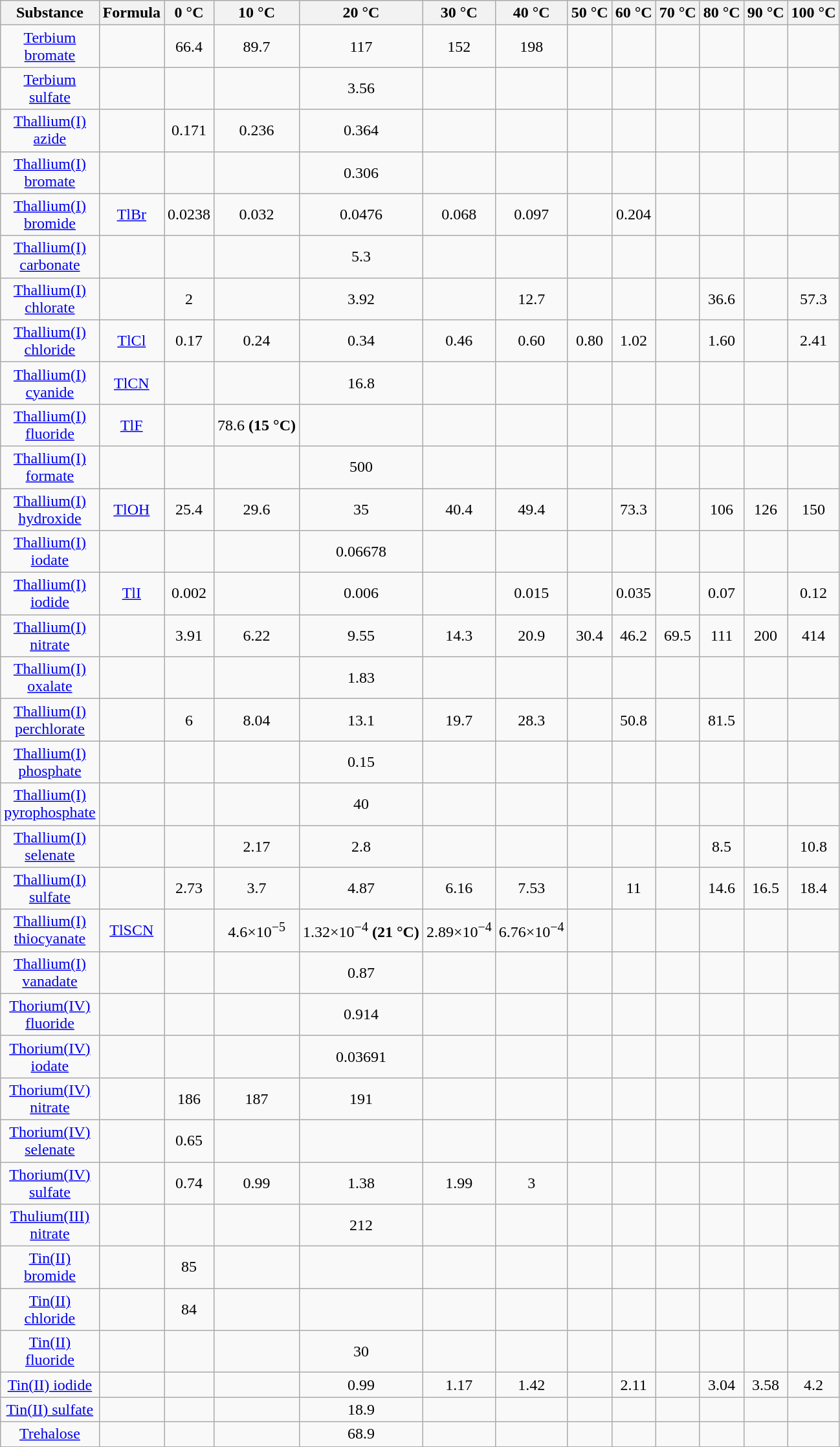<table class="wikitable sticky-header sortable" style="text-align:center;font-size: 10ml;">
<tr>
<th scope="col" style="width: 4em;">Substance</th>
<th scope="col" class="unsortable" style="width: 3em;">Formula</th>
<th scope="col">0 °C</th>
<th scope="col">10 °C</th>
<th scope="col">20 °C</th>
<th scope="col">30 °C</th>
<th scope="col">40 °C</th>
<th>50 °C</th>
<th>60 °C</th>
<th>70 °C</th>
<th>80 °C</th>
<th>90 °C</th>
<th>100 °C</th>
</tr>
<tr>
<td><a href='#'>Terbium bromate</a></td>
<td><a href='#'></a></td>
<td>66.4</td>
<td>89.7</td>
<td>117</td>
<td>152</td>
<td>198</td>
<td></td>
<td></td>
<td></td>
<td></td>
<td></td>
<td></td>
</tr>
<tr>
<td><a href='#'>Terbium sulfate</a></td>
<td><a href='#'></a></td>
<td></td>
<td></td>
<td>3.56</td>
<td></td>
<td></td>
<td></td>
<td></td>
<td></td>
<td></td>
<td></td>
<td></td>
</tr>
<tr>
<td><a href='#'>Thallium(I) azide</a></td>
<td><a href='#'></a></td>
<td>0.171</td>
<td>0.236</td>
<td>0.364</td>
<td></td>
<td></td>
<td></td>
<td></td>
<td></td>
<td></td>
<td></td>
<td></td>
</tr>
<tr>
<td><a href='#'>Thallium(I) bromate</a></td>
<td><a href='#'></a></td>
<td></td>
<td></td>
<td>0.306</td>
<td></td>
<td></td>
<td></td>
<td></td>
<td></td>
<td></td>
<td></td>
<td></td>
</tr>
<tr>
<td><a href='#'>Thallium(I) bromide</a></td>
<td><a href='#'>TlBr</a></td>
<td>0.0238</td>
<td>0.032</td>
<td>0.0476</td>
<td>0.068</td>
<td>0.097</td>
<td></td>
<td>0.204</td>
<td></td>
<td></td>
<td></td>
<td></td>
</tr>
<tr>
<td><a href='#'>Thallium(I) carbonate</a></td>
<td><a href='#'></a></td>
<td></td>
<td></td>
<td>5.3</td>
<td></td>
<td></td>
<td></td>
<td></td>
<td></td>
<td></td>
<td></td>
<td></td>
</tr>
<tr>
<td><a href='#'>Thallium(I) chlorate</a></td>
<td><a href='#'></a></td>
<td>2</td>
<td></td>
<td>3.92</td>
<td></td>
<td>12.7</td>
<td></td>
<td></td>
<td></td>
<td>36.6</td>
<td></td>
<td>57.3</td>
</tr>
<tr>
<td><a href='#'>Thallium(I) chloride</a></td>
<td><a href='#'>TlCl</a></td>
<td>0.17</td>
<td>0.24</td>
<td>0.34</td>
<td>0.46</td>
<td>0.60</td>
<td>0.80</td>
<td>1.02</td>
<td></td>
<td>1.60</td>
<td></td>
<td>2.41</td>
</tr>
<tr>
<td><a href='#'>Thallium(I) cyanide</a></td>
<td><a href='#'>TlCN</a></td>
<td></td>
<td></td>
<td>16.8</td>
<td></td>
<td></td>
<td></td>
<td></td>
<td></td>
<td></td>
<td></td>
<td></td>
</tr>
<tr>
<td><a href='#'>Thallium(I) fluoride</a></td>
<td><a href='#'>TlF</a></td>
<td></td>
<td>78.6 <strong>(15 °C)</strong></td>
<td></td>
<td></td>
<td></td>
<td></td>
<td></td>
<td></td>
<td></td>
<td></td>
</tr>
<tr>
<td><a href='#'>Thallium(I) formate</a></td>
<td><a href='#'></a></td>
<td></td>
<td></td>
<td>500</td>
<td></td>
<td></td>
<td></td>
<td></td>
<td></td>
<td></td>
<td></td>
<td></td>
</tr>
<tr>
<td><a href='#'>Thallium(I) hydroxide</a></td>
<td><a href='#'>TlOH</a></td>
<td>25.4</td>
<td>29.6</td>
<td>35</td>
<td>40.4</td>
<td>49.4</td>
<td></td>
<td>73.3</td>
<td></td>
<td>106</td>
<td>126</td>
<td>150</td>
</tr>
<tr>
<td><a href='#'>Thallium(I) iodate</a></td>
<td><a href='#'></a></td>
<td></td>
<td></td>
<td>0.06678</td>
<td></td>
<td></td>
<td></td>
<td></td>
<td></td>
<td></td>
<td></td>
<td></td>
</tr>
<tr>
<td><a href='#'>Thallium(I) iodide</a></td>
<td><a href='#'>TlI</a></td>
<td>0.002</td>
<td></td>
<td>0.006</td>
<td></td>
<td>0.015</td>
<td></td>
<td>0.035</td>
<td></td>
<td>0.07</td>
<td></td>
<td>0.12</td>
</tr>
<tr>
<td><a href='#'>Thallium(I) nitrate</a></td>
<td><a href='#'></a></td>
<td>3.91</td>
<td>6.22</td>
<td>9.55</td>
<td>14.3</td>
<td>20.9</td>
<td>30.4</td>
<td>46.2</td>
<td>69.5</td>
<td>111</td>
<td>200</td>
<td>414</td>
</tr>
<tr>
<td><a href='#'>Thallium(I) oxalate</a></td>
<td><a href='#'></a></td>
<td></td>
<td></td>
<td>1.83</td>
<td></td>
<td></td>
<td></td>
<td></td>
<td></td>
<td></td>
<td></td>
<td></td>
</tr>
<tr>
<td><a href='#'>Thallium(I) perchlorate</a></td>
<td><a href='#'></a></td>
<td>6</td>
<td>8.04</td>
<td>13.1</td>
<td>19.7</td>
<td>28.3</td>
<td></td>
<td>50.8</td>
<td></td>
<td>81.5</td>
<td></td>
<td></td>
</tr>
<tr>
<td><a href='#'>Thallium(I) phosphate</a></td>
<td><a href='#'></a></td>
<td></td>
<td></td>
<td>0.15</td>
<td></td>
<td></td>
<td></td>
<td></td>
<td></td>
<td></td>
<td></td>
<td></td>
</tr>
<tr>
<td><a href='#'>Thallium(I) pyrophosphate</a></td>
<td><a href='#'></a></td>
<td></td>
<td></td>
<td>40</td>
<td></td>
<td></td>
<td></td>
<td></td>
<td></td>
<td></td>
<td></td>
<td></td>
</tr>
<tr>
<td><a href='#'>Thallium(I) selenate</a></td>
<td><a href='#'></a></td>
<td></td>
<td>2.17</td>
<td>2.8</td>
<td></td>
<td></td>
<td></td>
<td></td>
<td></td>
<td>8.5</td>
<td></td>
<td>10.8</td>
</tr>
<tr>
<td><a href='#'>Thallium(I) sulfate</a></td>
<td><a href='#'></a></td>
<td>2.73</td>
<td>3.7</td>
<td>4.87</td>
<td>6.16</td>
<td>7.53</td>
<td></td>
<td>11</td>
<td></td>
<td>14.6</td>
<td>16.5</td>
<td>18.4</td>
</tr>
<tr>
<td><a href='#'>Thallium(I) thiocyanate</a></td>
<td><a href='#'>TlSCN</a></td>
<td></td>
<td>4.6×10<sup>−5</sup></td>
<td>1.32×10<sup>−4</sup> <strong>(21 °C)</strong></td>
<td>2.89×10<sup>−4</sup></td>
<td>6.76×10<sup>−4</sup></td>
<td></td>
<td></td>
<td></td>
<td></td>
<td></td>
</tr>
<tr>
<td><a href='#'>Thallium(I) vanadate</a></td>
<td><a href='#'></a></td>
<td></td>
<td></td>
<td>0.87</td>
<td></td>
<td></td>
<td></td>
<td></td>
<td></td>
<td></td>
<td></td>
<td></td>
</tr>
<tr>
<td><a href='#'>Thorium(IV) fluoride</a></td>
<td><a href='#'></a></td>
<td></td>
<td></td>
<td>0.914</td>
<td></td>
<td></td>
<td></td>
<td></td>
<td></td>
<td></td>
<td></td>
<td></td>
</tr>
<tr>
<td><a href='#'>Thorium(IV) iodate</a></td>
<td><a href='#'></a></td>
<td></td>
<td></td>
<td>0.03691</td>
<td></td>
<td></td>
<td></td>
<td></td>
<td></td>
<td></td>
<td></td>
<td></td>
</tr>
<tr>
<td><a href='#'>Thorium(IV) nitrate</a></td>
<td><a href='#'></a></td>
<td>186</td>
<td>187</td>
<td>191</td>
<td></td>
<td></td>
<td></td>
<td></td>
<td></td>
<td></td>
<td></td>
<td></td>
</tr>
<tr>
<td><a href='#'>Thorium(IV) selenate</a></td>
<td><a href='#'></a></td>
<td>0.65</td>
<td></td>
<td></td>
<td></td>
<td></td>
<td></td>
<td></td>
<td></td>
<td></td>
<td></td>
<td></td>
</tr>
<tr>
<td><a href='#'>Thorium(IV) sulfate</a></td>
<td><a href='#'></a></td>
<td>0.74</td>
<td>0.99</td>
<td>1.38</td>
<td>1.99</td>
<td>3</td>
<td></td>
<td></td>
<td></td>
<td></td>
<td></td>
<td></td>
</tr>
<tr>
<td><a href='#'>Thulium(III) nitrate</a></td>
<td><a href='#'></a></td>
<td></td>
<td></td>
<td>212</td>
<td></td>
<td></td>
<td></td>
<td></td>
<td></td>
<td></td>
<td></td>
<td></td>
</tr>
<tr>
<td><a href='#'>Tin(II) bromide</a></td>
<td><a href='#'></a></td>
<td>85</td>
<td></td>
<td></td>
<td></td>
<td></td>
<td></td>
<td></td>
<td></td>
<td></td>
<td></td>
<td></td>
</tr>
<tr>
<td><a href='#'>Tin(II) chloride</a></td>
<td><a href='#'></a></td>
<td>84</td>
<td></td>
<td></td>
<td></td>
<td></td>
<td></td>
<td></td>
<td></td>
<td></td>
<td></td>
<td></td>
</tr>
<tr>
<td><a href='#'>Tin(II) fluoride</a></td>
<td><a href='#'></a></td>
<td></td>
<td></td>
<td>30</td>
<td></td>
<td></td>
<td></td>
<td></td>
<td></td>
<td></td>
<td></td>
<td></td>
</tr>
<tr>
<td><a href='#'>Tin(II) iodide</a></td>
<td><a href='#'></a></td>
<td></td>
<td></td>
<td>0.99</td>
<td>1.17</td>
<td>1.42</td>
<td></td>
<td>2.11</td>
<td></td>
<td>3.04</td>
<td>3.58</td>
<td>4.2</td>
</tr>
<tr>
<td><a href='#'>Tin(II) sulfate</a></td>
<td><a href='#'></a></td>
<td></td>
<td></td>
<td>18.9</td>
<td></td>
<td></td>
<td></td>
<td></td>
<td></td>
<td></td>
<td></td>
<td></td>
</tr>
<tr>
<td><a href='#'>Trehalose</a></td>
<td><a href='#'></a></td>
<td></td>
<td></td>
<td>68.9</td>
<td></td>
<td></td>
<td></td>
<td></td>
<td></td>
<td></td>
<td></td>
<td></td>
</tr>
<tr>
</tr>
</table>
